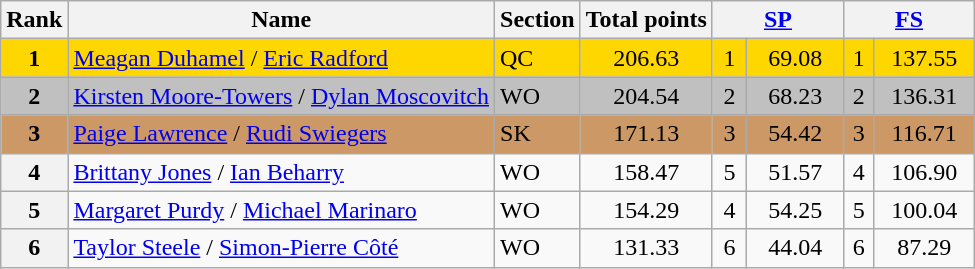<table class="wikitable sortable">
<tr>
<th>Rank</th>
<th>Name</th>
<th>Section</th>
<th>Total points</th>
<th colspan="2" width="80px"><a href='#'>SP</a></th>
<th colspan="2" width="80px"><a href='#'>FS</a></th>
</tr>
<tr bgcolor="gold">
<td align="center"><strong>1</strong></td>
<td><a href='#'>Meagan Duhamel</a> / <a href='#'>Eric Radford</a></td>
<td>QC</td>
<td align="center">206.63</td>
<td align="center">1</td>
<td align="center">69.08</td>
<td align="center">1</td>
<td align="center">137.55</td>
</tr>
<tr bgcolor="silver">
<td align="center"><strong>2</strong></td>
<td><a href='#'>Kirsten Moore-Towers</a> / <a href='#'>Dylan Moscovitch</a></td>
<td>WO</td>
<td align="center">204.54</td>
<td align="center">2</td>
<td align="center">68.23</td>
<td align="center">2</td>
<td align="center">136.31</td>
</tr>
<tr bgcolor="cc9966">
<td align="center"><strong>3</strong></td>
<td><a href='#'>Paige Lawrence</a> / <a href='#'>Rudi Swiegers</a></td>
<td>SK</td>
<td align="center">171.13</td>
<td align="center">3</td>
<td align="center">54.42</td>
<td align="center">3</td>
<td align="center">116.71</td>
</tr>
<tr>
<th>4</th>
<td><a href='#'>Brittany Jones</a> / <a href='#'>Ian Beharry</a></td>
<td>WO</td>
<td align="center">158.47</td>
<td align="center">5</td>
<td align="center">51.57</td>
<td align="center">4</td>
<td align="center">106.90</td>
</tr>
<tr>
<th>5</th>
<td><a href='#'>Margaret Purdy</a> / <a href='#'>Michael Marinaro</a></td>
<td>WO</td>
<td align="center">154.29</td>
<td align="center">4</td>
<td align="center">54.25</td>
<td align="center">5</td>
<td align="center">100.04</td>
</tr>
<tr>
<th>6</th>
<td><a href='#'>Taylor Steele</a> / <a href='#'>Simon-Pierre Côté</a></td>
<td>WO</td>
<td align="center">131.33</td>
<td align="center">6</td>
<td align="center">44.04</td>
<td align="center">6</td>
<td align="center">87.29</td>
</tr>
</table>
